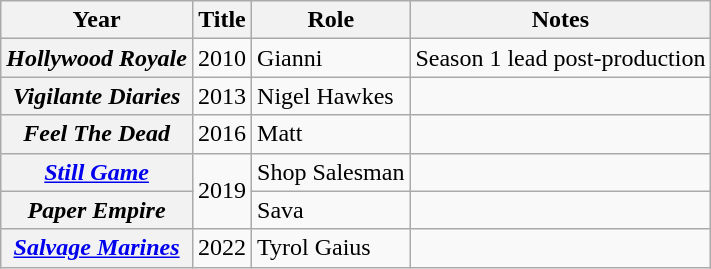<table class="wikitable plainrowheaders sortable">
<tr>
<th scope="col">Year</th>
<th scope="col">Title</th>
<th scope="col">Role</th>
<th scope="col" class="unsortable">Notes</th>
</tr>
<tr>
<th scope="row"><em>Hollywood Royale</em></th>
<td>2010</td>
<td>Gianni</td>
<td>Season 1 lead post-production</td>
</tr>
<tr>
<th scope="row"><em>Vigilante Diaries</em></th>
<td>2013</td>
<td>Nigel Hawkes</td>
<td></td>
</tr>
<tr>
<th scope="row"><em>Feel The Dead</em></th>
<td>2016</td>
<td>Matt</td>
<td></td>
</tr>
<tr>
<th scope="row"><em><a href='#'>Still Game</a></em></th>
<td rowspan="2">2019</td>
<td>Shop Salesman</td>
<td></td>
</tr>
<tr>
<th scope="row"><em>Paper Empire</em></th>
<td>Sava</td>
<td></td>
</tr>
<tr>
<th scope="row"><em><a href='#'>Salvage Marines</a></em></th>
<td>2022</td>
<td>Tyrol Gaius</td>
<td></td>
</tr>
</table>
